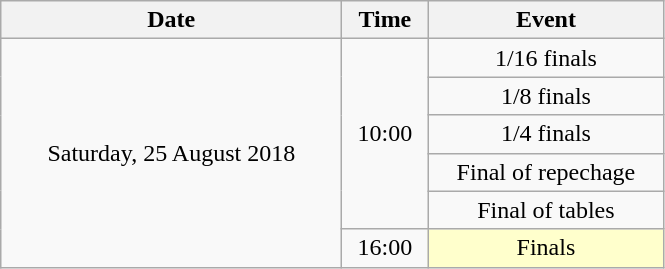<table class = "wikitable" style="text-align:center;">
<tr>
<th width=220>Date</th>
<th width=50>Time</th>
<th width=150>Event</th>
</tr>
<tr>
<td rowspan=6>Saturday, 25 August 2018</td>
<td rowspan=5>10:00</td>
<td>1/16 finals</td>
</tr>
<tr>
<td>1/8 finals</td>
</tr>
<tr>
<td>1/4 finals</td>
</tr>
<tr>
<td>Final of repechage</td>
</tr>
<tr>
<td>Final of tables</td>
</tr>
<tr>
<td>16:00</td>
<td bgcolor=ffffcc>Finals</td>
</tr>
</table>
